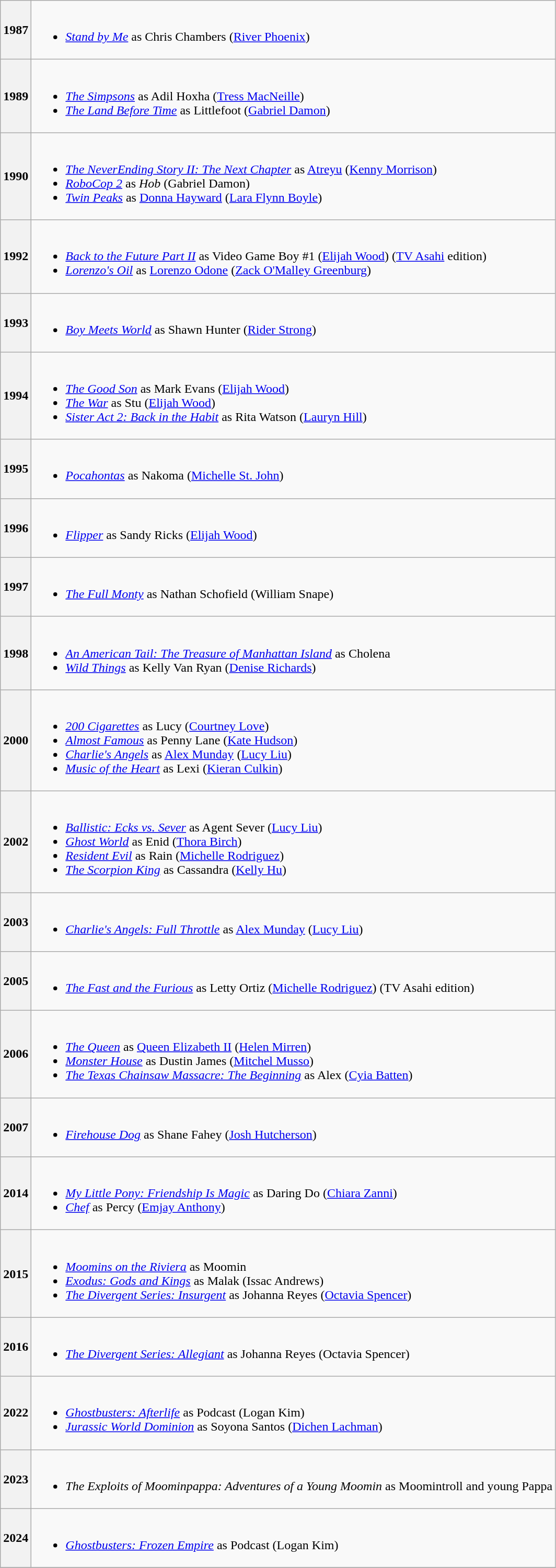<table class="wikitable">
<tr>
<th>1987</th>
<td><br><ul><li><em><a href='#'>Stand by Me</a></em> as Chris Chambers (<a href='#'>River Phoenix</a>)</li></ul></td>
</tr>
<tr>
<th>1989</th>
<td><br><ul><li><em><a href='#'>The Simpsons</a></em> as Adil Hoxha (<a href='#'>Tress MacNeille</a>)</li><li><em><a href='#'>The Land Before Time</a></em> as Littlefoot (<a href='#'>Gabriel Damon</a>)</li></ul></td>
</tr>
<tr>
<th>1990</th>
<td><br><ul><li><em><a href='#'>The NeverEnding Story II: The Next Chapter</a></em> as <a href='#'>Atreyu</a> (<a href='#'>Kenny Morrison</a>)</li><li><em><a href='#'>RoboCop 2</a></em> as <em>Hob</em> (Gabriel Damon)</li><li><em><a href='#'>Twin Peaks</a></em> as <a href='#'>Donna Hayward</a> (<a href='#'>Lara Flynn Boyle</a>)</li></ul></td>
</tr>
<tr>
<th>1992</th>
<td><br><ul><li><em><a href='#'>Back to the Future Part II</a></em> as Video Game Boy #1 (<a href='#'>Elijah Wood</a>) (<a href='#'>TV Asahi</a> edition)</li><li><em><a href='#'>Lorenzo's Oil</a></em> as <a href='#'>Lorenzo Odone</a> (<a href='#'>Zack O'Malley Greenburg</a>)</li></ul></td>
</tr>
<tr>
<th>1993</th>
<td><br><ul><li><em><a href='#'>Boy Meets World</a></em> as Shawn Hunter (<a href='#'>Rider Strong</a>)</li></ul></td>
</tr>
<tr>
<th>1994</th>
<td><br><ul><li><em><a href='#'>The Good Son</a></em> as Mark Evans (<a href='#'>Elijah Wood</a>)</li><li><em><a href='#'>The War</a></em> as Stu (<a href='#'>Elijah Wood</a>)</li><li><em><a href='#'>Sister Act 2: Back in the Habit</a></em> as Rita Watson (<a href='#'>Lauryn Hill</a>)</li></ul></td>
</tr>
<tr>
<th>1995</th>
<td><br><ul><li><em><a href='#'>Pocahontas</a></em> as Nakoma (<a href='#'>Michelle St. John</a>)</li></ul></td>
</tr>
<tr>
<th>1996</th>
<td><br><ul><li><em><a href='#'>Flipper</a></em> as Sandy Ricks (<a href='#'>Elijah Wood</a>)</li></ul></td>
</tr>
<tr>
<th>1997</th>
<td><br><ul><li><em><a href='#'>The Full Monty</a></em> as Nathan Schofield (William Snape)</li></ul></td>
</tr>
<tr>
<th>1998</th>
<td><br><ul><li><em><a href='#'>An American Tail: The Treasure of Manhattan Island</a></em> as Cholena</li><li><em><a href='#'>Wild Things</a></em> as Kelly Van Ryan (<a href='#'>Denise Richards</a>)</li></ul></td>
</tr>
<tr>
<th>2000</th>
<td><br><ul><li><em><a href='#'>200 Cigarettes</a></em> as Lucy (<a href='#'>Courtney Love</a>)</li><li><em><a href='#'>Almost Famous</a></em> as Penny Lane (<a href='#'>Kate Hudson</a>)</li><li><em><a href='#'>Charlie's Angels</a></em> as <a href='#'>Alex Munday</a> (<a href='#'>Lucy Liu</a>)</li><li><em><a href='#'>Music of the Heart</a></em> as Lexi (<a href='#'>Kieran Culkin</a>)</li></ul></td>
</tr>
<tr>
<th>2002</th>
<td><br><ul><li><em><a href='#'>Ballistic: Ecks vs. Sever</a></em> as Agent Sever (<a href='#'>Lucy Liu</a>)</li><li><em><a href='#'>Ghost World</a></em> as Enid (<a href='#'>Thora Birch</a>)</li><li><em><a href='#'>Resident Evil</a></em> as Rain (<a href='#'>Michelle Rodriguez</a>)</li><li><em><a href='#'>The Scorpion King</a></em> as Cassandra (<a href='#'>Kelly Hu</a>)</li></ul></td>
</tr>
<tr>
<th>2003</th>
<td><br><ul><li><em><a href='#'>Charlie's Angels: Full Throttle</a></em> as <a href='#'>Alex Munday</a> (<a href='#'>Lucy Liu</a>)</li></ul></td>
</tr>
<tr>
<th>2005</th>
<td><br><ul><li><em><a href='#'>The Fast and the Furious</a></em> as Letty Ortiz (<a href='#'>Michelle Rodriguez</a>) (TV Asahi edition)</li></ul></td>
</tr>
<tr>
<th>2006</th>
<td><br><ul><li><em><a href='#'>The Queen</a></em> as <a href='#'>Queen Elizabeth II</a> (<a href='#'>Helen Mirren</a>)</li><li><em><a href='#'>Monster House</a></em> as Dustin James (<a href='#'>Mitchel Musso</a>)</li><li><em><a href='#'>The Texas Chainsaw Massacre: The Beginning</a></em> as Alex (<a href='#'>Cyia Batten</a>)</li></ul></td>
</tr>
<tr>
<th>2007</th>
<td><br><ul><li><em><a href='#'>Firehouse Dog</a></em> as Shane Fahey (<a href='#'>Josh Hutcherson</a>)</li></ul></td>
</tr>
<tr>
<th>2014</th>
<td><br><ul><li><em><a href='#'>My Little Pony: Friendship Is Magic</a></em> as Daring Do (<a href='#'>Chiara Zanni</a>)</li><li><em><a href='#'>Chef</a></em> as Percy (<a href='#'>Emjay Anthony</a>)</li></ul></td>
</tr>
<tr>
<th>2015</th>
<td><br><ul><li><em><a href='#'>Moomins on the Riviera</a></em> as Moomin</li><li><em><a href='#'>Exodus: Gods and Kings</a></em> as Malak (Issac Andrews)</li><li><em><a href='#'>The Divergent Series: Insurgent</a></em> as Johanna Reyes (<a href='#'>Octavia Spencer</a>)</li></ul></td>
</tr>
<tr>
<th>2016</th>
<td><br><ul><li><em><a href='#'>The Divergent Series: Allegiant</a></em> as Johanna Reyes (Octavia Spencer)</li></ul></td>
</tr>
<tr>
<th>2022</th>
<td><br><ul><li><em><a href='#'>Ghostbusters: Afterlife</a></em> as Podcast (Logan Kim)</li><li><em><a href='#'>Jurassic World Dominion</a></em> as Soyona Santos (<a href='#'>Dichen Lachman</a>)</li></ul></td>
</tr>
<tr>
<th>2023</th>
<td><br><ul><li><em>The Exploits of Moominpappa: Adventures of a Young Moomin</em> as Moomintroll and young Pappa</li></ul></td>
</tr>
<tr>
<th>2024</th>
<td><br><ul><li><em><a href='#'>Ghostbusters: Frozen Empire</a></em> as Podcast (Logan Kim)</li></ul></td>
</tr>
<tr>
</tr>
</table>
